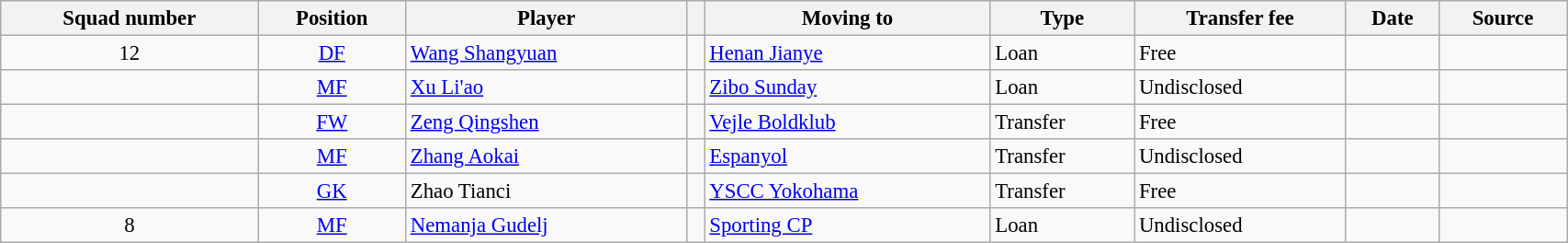<table class="wikitable sortable" style="width:90%; text-align:left; font-size:95%;">
<tr>
<th>Squad number</th>
<th>Position</th>
<th>Player</th>
<th></th>
<th>Moving to</th>
<th>Type</th>
<th>Transfer fee</th>
<th>Date</th>
<th>Source</th>
</tr>
<tr>
<td align=center>12</td>
<td align=center><a href='#'>DF</a></td>
<td align=left> <a href='#'>Wang Shangyuan</a></td>
<td align=center></td>
<td align=left> <a href='#'>Henan Jianye</a></td>
<td>Loan</td>
<td>Free</td>
<td></td>
<td align=center></td>
</tr>
<tr>
<td align=center></td>
<td align=center><a href='#'>MF</a></td>
<td align=left> <a href='#'>Xu Li'ao</a></td>
<td align=center></td>
<td align=left> <a href='#'>Zibo Sunday</a></td>
<td>Loan</td>
<td>Undisclosed</td>
<td></td>
<td align=center></td>
</tr>
<tr>
<td align=center></td>
<td align=center><a href='#'>FW</a></td>
<td align=left> <a href='#'>Zeng Qingshen</a></td>
<td align=center></td>
<td align=left> <a href='#'>Vejle Boldklub</a></td>
<td>Transfer</td>
<td>Free</td>
<td></td>
<td align=center></td>
</tr>
<tr>
<td align=center></td>
<td align=center><a href='#'>MF</a></td>
<td align=left> <a href='#'>Zhang Aokai</a></td>
<td align=center></td>
<td align=left> <a href='#'>Espanyol</a></td>
<td>Transfer</td>
<td>Undisclosed</td>
<td></td>
<td align=center></td>
</tr>
<tr>
<td align=center></td>
<td align=center><a href='#'>GK</a></td>
<td align=left> Zhao Tianci</td>
<td align=center></td>
<td align=left> <a href='#'>YSCC Yokohama</a></td>
<td>Transfer</td>
<td>Free</td>
<td></td>
<td align=center></td>
</tr>
<tr>
<td align=center>8</td>
<td align=center><a href='#'>MF</a></td>
<td align=left> <a href='#'>Nemanja Gudelj</a></td>
<td align=center></td>
<td align=left> <a href='#'>Sporting CP</a></td>
<td>Loan</td>
<td>Undisclosed</td>
<td></td>
<td align=center></td>
</tr>
</table>
